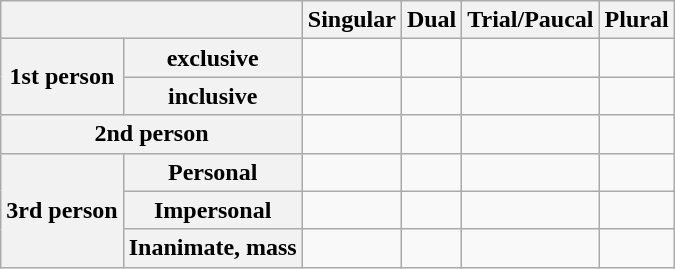<table class="wikitable">
<tr>
<th colspan="2"></th>
<th>Singular</th>
<th>Dual</th>
<th>Trial/Paucal</th>
<th>Plural</th>
</tr>
<tr>
<th rowspan="2">1st person</th>
<th>exclusive</th>
<td></td>
<td></td>
<td></td>
<td></td>
</tr>
<tr>
<th>inclusive</th>
<td></td>
<td></td>
<td></td>
<td></td>
</tr>
<tr>
<th colspan="2">2nd person</th>
<td></td>
<td></td>
<td></td>
<td></td>
</tr>
<tr>
<th rowspan="3">3rd person</th>
<th>Personal</th>
<td></td>
<td></td>
<td></td>
<td></td>
</tr>
<tr>
<th>Impersonal</th>
<td></td>
<td></td>
<td></td>
<td></td>
</tr>
<tr>
<th>Inanimate, mass</th>
<td></td>
<td></td>
<td></td>
<td></td>
</tr>
</table>
